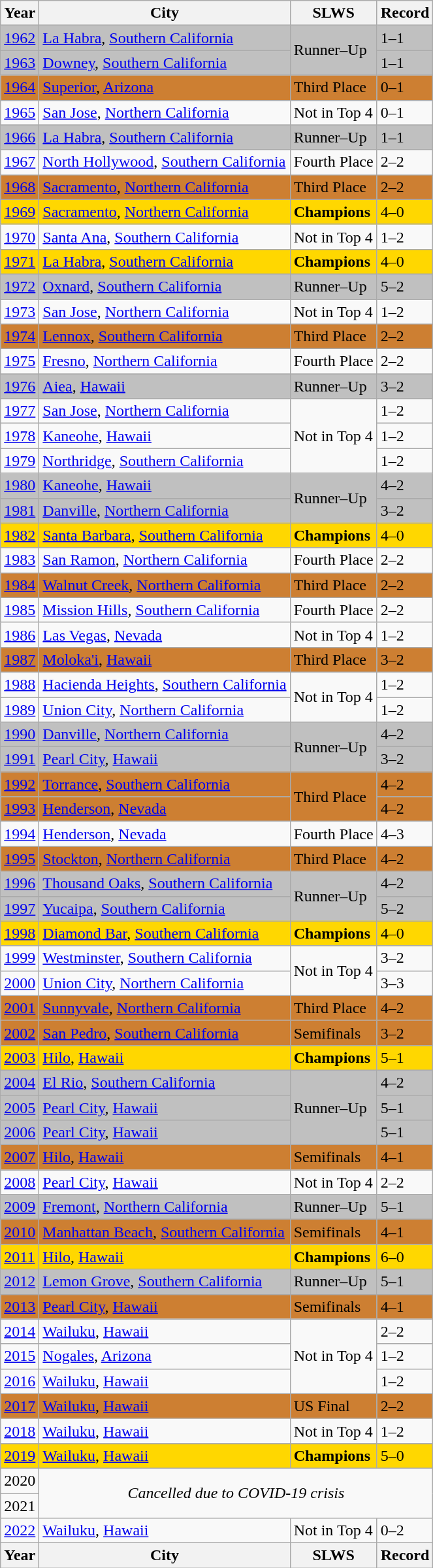<table class="wikitable">
<tr>
<th>Year</th>
<th>City</th>
<th>SLWS</th>
<th>Record</th>
</tr>
<tr style="background:silver;">
<td><a href='#'>1962</a></td>
<td> <a href='#'>La Habra</a>, <a href='#'>Southern California</a></td>
<td rowspan=2>Runner–Up</td>
<td>1–1</td>
</tr>
<tr style="background:silver;">
<td><a href='#'>1963</a></td>
<td> <a href='#'>Downey</a>, <a href='#'>Southern California</a></td>
<td>1–1</td>
</tr>
<tr style="background:#cd7f32;">
<td><a href='#'>1964</a></td>
<td> <a href='#'>Superior</a>, <a href='#'>Arizona</a></td>
<td>Third Place</td>
<td>0–1</td>
</tr>
<tr>
<td><a href='#'>1965</a></td>
<td> <a href='#'>San Jose</a>, <a href='#'>Northern California</a></td>
<td>Not in Top 4</td>
<td>0–1</td>
</tr>
<tr style="background:silver;">
<td><a href='#'>1966</a></td>
<td> <a href='#'>La Habra</a>, <a href='#'>Southern California</a></td>
<td>Runner–Up</td>
<td>1–1</td>
</tr>
<tr>
<td><a href='#'>1967</a></td>
<td> <a href='#'>North Hollywood</a>, <a href='#'>Southern California</a></td>
<td>Fourth Place</td>
<td>2–2</td>
</tr>
<tr style="background:#cd7f32;">
<td><a href='#'>1968</a></td>
<td> <a href='#'>Sacramento</a>, <a href='#'>Northern California</a></td>
<td>Third Place</td>
<td>2–2</td>
</tr>
<tr style="background:gold;">
<td><a href='#'>1969</a></td>
<td> <a href='#'>Sacramento</a>, <a href='#'>Northern California</a></td>
<td><strong>Champions</strong></td>
<td>4–0</td>
</tr>
<tr>
<td><a href='#'>1970</a></td>
<td> <a href='#'>Santa Ana</a>, <a href='#'>Southern California</a></td>
<td>Not in Top 4</td>
<td>1–2</td>
</tr>
<tr style="background:gold;">
<td><a href='#'>1971</a></td>
<td> <a href='#'>La Habra</a>, <a href='#'>Southern California</a></td>
<td><strong>Champions</strong></td>
<td>4–0</td>
</tr>
<tr style="background:silver;">
<td><a href='#'>1972</a></td>
<td> <a href='#'>Oxnard</a>, <a href='#'>Southern California</a></td>
<td>Runner–Up</td>
<td>5–2</td>
</tr>
<tr>
<td><a href='#'>1973</a></td>
<td> <a href='#'>San Jose</a>, <a href='#'>Northern California</a></td>
<td>Not in Top 4</td>
<td>1–2</td>
</tr>
<tr style="background:#cd7f32;">
<td><a href='#'>1974</a></td>
<td> <a href='#'>Lennox</a>, <a href='#'>Southern California</a></td>
<td>Third Place</td>
<td>2–2</td>
</tr>
<tr>
<td><a href='#'>1975</a></td>
<td> <a href='#'>Fresno</a>, <a href='#'>Northern California</a></td>
<td>Fourth Place</td>
<td>2–2</td>
</tr>
<tr style="background:silver;">
<td><a href='#'>1976</a></td>
<td> <a href='#'>Aiea</a>, <a href='#'>Hawaii</a></td>
<td>Runner–Up</td>
<td>3–2</td>
</tr>
<tr>
<td><a href='#'>1977</a></td>
<td> <a href='#'>San Jose</a>, <a href='#'>Northern California</a></td>
<td rowspan=3>Not in Top 4</td>
<td>1–2</td>
</tr>
<tr>
<td><a href='#'>1978</a></td>
<td> <a href='#'>Kaneohe</a>, <a href='#'>Hawaii</a></td>
<td>1–2</td>
</tr>
<tr>
<td><a href='#'>1979</a></td>
<td> <a href='#'>Northridge</a>, <a href='#'>Southern California</a></td>
<td>1–2</td>
</tr>
<tr style="background:silver;">
<td><a href='#'>1980</a></td>
<td> <a href='#'>Kaneohe</a>, <a href='#'>Hawaii</a></td>
<td rowspan=2>Runner–Up</td>
<td>4–2</td>
</tr>
<tr style="background:silver;">
<td><a href='#'>1981</a></td>
<td> <a href='#'>Danville</a>, <a href='#'>Northern California</a></td>
<td>3–2</td>
</tr>
<tr style="background:gold;">
<td><a href='#'>1982</a></td>
<td> <a href='#'>Santa Barbara</a>, <a href='#'>Southern California</a></td>
<td><strong>Champions</strong></td>
<td>4–0</td>
</tr>
<tr>
<td><a href='#'>1983</a></td>
<td> <a href='#'>San Ramon</a>, <a href='#'>Northern California</a></td>
<td>Fourth Place</td>
<td>2–2</td>
</tr>
<tr style="background:#cd7f32;">
<td><a href='#'>1984</a></td>
<td> <a href='#'>Walnut Creek</a>, <a href='#'>Northern California</a></td>
<td>Third Place</td>
<td>2–2</td>
</tr>
<tr>
<td><a href='#'>1985</a></td>
<td> <a href='#'>Mission Hills</a>, <a href='#'>Southern California</a></td>
<td>Fourth Place</td>
<td>2–2</td>
</tr>
<tr>
<td><a href='#'>1986</a></td>
<td> <a href='#'>Las Vegas</a>, <a href='#'>Nevada</a></td>
<td>Not in Top 4</td>
<td>1–2</td>
</tr>
<tr style="background:#cd7f32;">
<td><a href='#'>1987</a></td>
<td> <a href='#'>Moloka'i</a>, <a href='#'>Hawaii</a></td>
<td>Third Place</td>
<td>3–2</td>
</tr>
<tr>
<td><a href='#'>1988</a></td>
<td> <a href='#'>Hacienda Heights</a>, <a href='#'>Southern California</a></td>
<td rowspan=2>Not in Top 4</td>
<td>1–2</td>
</tr>
<tr>
<td><a href='#'>1989</a></td>
<td> <a href='#'>Union City</a>, <a href='#'>Northern California</a></td>
<td>1–2</td>
</tr>
<tr style="background:silver;">
<td><a href='#'>1990</a></td>
<td> <a href='#'>Danville</a>, <a href='#'>Northern California</a></td>
<td rowspan=2>Runner–Up</td>
<td>4–2</td>
</tr>
<tr style="background:silver;">
<td><a href='#'>1991</a></td>
<td> <a href='#'>Pearl City</a>, <a href='#'>Hawaii</a></td>
<td>3–2</td>
</tr>
<tr style="background:#cd7f32;">
<td><a href='#'>1992</a></td>
<td> <a href='#'>Torrance</a>, <a href='#'>Southern California</a></td>
<td rowspan=2>Third Place</td>
<td>4–2</td>
</tr>
<tr style="background:#cd7f32;">
<td><a href='#'>1993</a></td>
<td> <a href='#'>Henderson</a>, <a href='#'>Nevada</a></td>
<td>4–2</td>
</tr>
<tr>
<td><a href='#'>1994</a></td>
<td> <a href='#'>Henderson</a>, <a href='#'>Nevada</a></td>
<td>Fourth Place</td>
<td>4–3</td>
</tr>
<tr style="background:#cd7f32;">
<td><a href='#'>1995</a></td>
<td> <a href='#'>Stockton</a>, <a href='#'>Northern California</a></td>
<td>Third Place</td>
<td>4–2</td>
</tr>
<tr style="background:silver;">
<td><a href='#'>1996</a></td>
<td> <a href='#'>Thousand Oaks</a>, <a href='#'>Southern California</a></td>
<td rowspan=2>Runner–Up</td>
<td>4–2</td>
</tr>
<tr style="background:silver;">
<td><a href='#'>1997</a></td>
<td> <a href='#'>Yucaipa</a>, <a href='#'>Southern California</a></td>
<td>5–2</td>
</tr>
<tr style="background:gold;">
<td><a href='#'>1998</a></td>
<td> <a href='#'>Diamond Bar</a>, <a href='#'>Southern California</a></td>
<td><strong>Champions</strong></td>
<td>4–0</td>
</tr>
<tr>
<td><a href='#'>1999</a></td>
<td> <a href='#'>Westminster</a>, <a href='#'>Southern California</a></td>
<td rowspan=2>Not in Top 4</td>
<td>3–2</td>
</tr>
<tr>
<td><a href='#'>2000</a></td>
<td> <a href='#'>Union City</a>, <a href='#'>Northern California</a></td>
<td>3–3</td>
</tr>
<tr style="background:#cd7f32;">
<td><a href='#'>2001</a></td>
<td> <a href='#'>Sunnyvale</a>, <a href='#'>Northern California</a></td>
<td>Third Place</td>
<td>4–2</td>
</tr>
<tr style="background:#cd7f32;">
<td><a href='#'>2002</a></td>
<td> <a href='#'>San Pedro</a>, <a href='#'>Southern California</a></td>
<td>Semifinals</td>
<td>3–2</td>
</tr>
<tr style="background:gold;">
<td><a href='#'>2003</a></td>
<td> <a href='#'>Hilo</a>, <a href='#'>Hawaii</a></td>
<td><strong>Champions</strong></td>
<td>5–1</td>
</tr>
<tr style="background:silver;">
<td><a href='#'>2004</a></td>
<td> <a href='#'>El Rio</a>, <a href='#'>Southern California</a></td>
<td rowspan=3>Runner–Up</td>
<td>4–2</td>
</tr>
<tr style="background:silver;">
<td><a href='#'>2005</a></td>
<td> <a href='#'>Pearl City</a>, <a href='#'>Hawaii</a></td>
<td>5–1</td>
</tr>
<tr style="background:silver;">
<td><a href='#'>2006</a></td>
<td> <a href='#'>Pearl City</a>, <a href='#'>Hawaii</a></td>
<td>5–1</td>
</tr>
<tr style="background:#cd7f32;">
<td><a href='#'>2007</a></td>
<td> <a href='#'>Hilo</a>, <a href='#'>Hawaii</a></td>
<td>Semifinals</td>
<td>4–1</td>
</tr>
<tr>
<td><a href='#'>2008</a></td>
<td> <a href='#'>Pearl City</a>, <a href='#'>Hawaii</a></td>
<td>Not in Top 4</td>
<td>2–2</td>
</tr>
<tr style="background:silver;">
<td><a href='#'>2009</a></td>
<td> <a href='#'>Fremont</a>, <a href='#'>Northern California</a></td>
<td>Runner–Up</td>
<td>5–1</td>
</tr>
<tr style="background:#cd7f32;">
<td><a href='#'>2010</a></td>
<td> <a href='#'>Manhattan Beach</a>, <a href='#'>Southern California</a></td>
<td>Semifinals</td>
<td>4–1</td>
</tr>
<tr style="background:gold;">
<td><a href='#'>2011</a></td>
<td> <a href='#'>Hilo</a>, <a href='#'>Hawaii</a></td>
<td><strong>Champions</strong></td>
<td>6–0</td>
</tr>
<tr style="background:silver;">
<td><a href='#'>2012</a></td>
<td> <a href='#'>Lemon Grove</a>, <a href='#'>Southern California</a></td>
<td>Runner–Up</td>
<td>5–1</td>
</tr>
<tr style="background:#cd7f32;">
<td><a href='#'>2013</a></td>
<td> <a href='#'>Pearl City</a>, <a href='#'>Hawaii</a></td>
<td>Semifinals</td>
<td>4–1</td>
</tr>
<tr>
<td><a href='#'>2014</a></td>
<td> <a href='#'>Wailuku</a>, <a href='#'>Hawaii</a></td>
<td rowspan=3>Not in Top 4</td>
<td>2–2</td>
</tr>
<tr>
<td><a href='#'>2015</a></td>
<td> <a href='#'>Nogales</a>, <a href='#'>Arizona</a></td>
<td>1–2</td>
</tr>
<tr>
<td><a href='#'>2016</a></td>
<td> <a href='#'>Wailuku</a>, <a href='#'>Hawaii</a></td>
<td>1–2</td>
</tr>
<tr style="background:#cd7f32;">
<td><a href='#'>2017</a></td>
<td> <a href='#'>Wailuku</a>, <a href='#'>Hawaii</a></td>
<td>US Final</td>
<td>2–2</td>
</tr>
<tr>
<td><a href='#'>2018</a></td>
<td> <a href='#'>Wailuku</a>, <a href='#'>Hawaii</a></td>
<td>Not in Top 4</td>
<td>1–2</td>
</tr>
<tr style="background:gold;">
<td><a href='#'>2019</a></td>
<td> <a href='#'>Wailuku</a>, <a href='#'>Hawaii</a></td>
<td><strong>Champions</strong></td>
<td>5–0</td>
</tr>
<tr>
<td>2020</td>
<td colspan=3 rowspan=2 style="text-align:center;"><em>Cancelled due to COVID-19 crisis</em> </td>
</tr>
<tr>
<td>2021</td>
</tr>
<tr>
<td><a href='#'>2022</a></td>
<td> <a href='#'>Wailuku</a>, <a href='#'>Hawaii</a></td>
<td>Not in Top 4</td>
<td>0–2</td>
</tr>
<tr>
<th>Year</th>
<th>City</th>
<th>SLWS</th>
<th>Record</th>
</tr>
</table>
